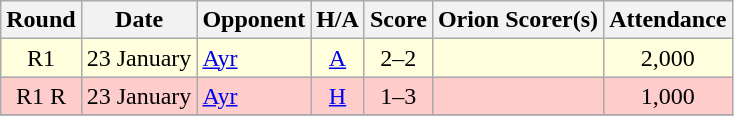<table class="wikitable" style="text-align:center">
<tr>
<th>Round</th>
<th>Date</th>
<th>Opponent</th>
<th>H/A</th>
<th>Score</th>
<th>Orion Scorer(s)</th>
<th>Attendance</th>
</tr>
<tr bgcolor=#FFFFDD>
<td>R1</td>
<td align=left>23 January</td>
<td align=left><a href='#'>Ayr</a></td>
<td><a href='#'>A</a></td>
<td>2–2</td>
<td align=left></td>
<td>2,000</td>
</tr>
<tr bgcolor=#FFCCCC>
<td>R1 R</td>
<td align=left>23 January</td>
<td align=left><a href='#'>Ayr</a></td>
<td><a href='#'>H</a></td>
<td>1–3</td>
<td align=left></td>
<td>1,000</td>
</tr>
<tr>
</tr>
</table>
